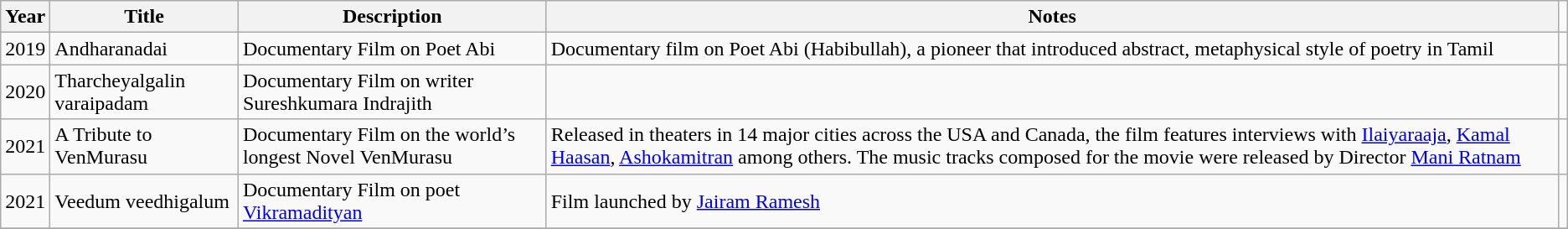<table class="wikitable sortable">
<tr>
<th class="sortable">Year</th>
<th class="sortable">Title</th>
<th class="sortable">Description</th>
<th class="sortable">Notes</th>
</tr>
<tr>
<td>2019</td>
<td>Andharanadai</td>
<td>Documentary Film on Poet Abi</td>
<td>Documentary film on Poet Abi (Habibullah), a pioneer that introduced abstract, metaphysical style of poetry in Tamil</td>
<td></td>
</tr>
<tr>
<td>2020</td>
<td>Tharcheyalgalin varaipadam</td>
<td>Documentary Film on writer Sureshkumara Indrajith</td>
<td></td>
</tr>
<tr>
<td>2021</td>
<td>A Tribute to VenMurasu</td>
<td>Documentary Film on the world’s longest Novel VenMurasu</td>
<td>Released in theaters in 14 major cities across the USA and Canada, the film features interviews with <a href='#'>Ilaiyaraaja</a>, <a href='#'>Kamal Haasan</a>, <a href='#'>Ashokamitran</a> among others. The music tracks composed for the movie were released by Director <a href='#'>Mani Ratnam</a></td>
<td></td>
</tr>
<tr>
<td>2021</td>
<td>Veedum veedhigalum</td>
<td>Documentary Film on poet <a href='#'>Vikramadityan</a></td>
<td>Film launched by <a href='#'>Jairam Ramesh </a></td>
<td></td>
</tr>
<tr>
</tr>
</table>
